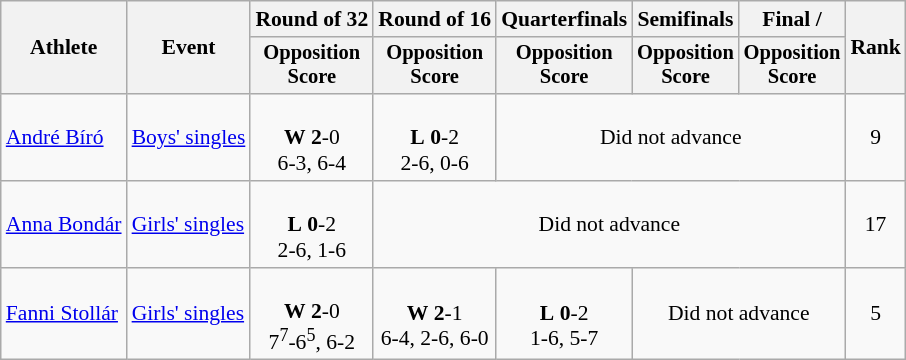<table class=wikitable style="font-size:90%">
<tr>
<th rowspan="2">Athlete</th>
<th rowspan="2">Event</th>
<th>Round of 32</th>
<th>Round of 16</th>
<th>Quarterfinals</th>
<th>Semifinals</th>
<th>Final / </th>
<th rowspan=2>Rank</th>
</tr>
<tr style="font-size:95%">
<th>Opposition<br>Score</th>
<th>Opposition<br>Score</th>
<th>Opposition<br>Score</th>
<th>Opposition<br>Score</th>
<th>Opposition<br>Score</th>
</tr>
<tr align=center>
<td align=left><a href='#'>André Bíró</a></td>
<td align=left><a href='#'>Boys' singles</a></td>
<td><br><strong>W</strong> <strong>2</strong>-0 <br> 6-3, 6-4</td>
<td><br><strong>L</strong> <strong>0</strong>-2 <br> 2-6, 0-6</td>
<td colspan=3>Did not advance</td>
<td>9</td>
</tr>
<tr align=center>
<td align=left><a href='#'>Anna Bondár</a></td>
<td align=left><a href='#'>Girls' singles</a></td>
<td><br><strong>L</strong> <strong>0</strong>-2 <br> 2-6, 1-6</td>
<td colspan=4>Did not advance</td>
<td>17</td>
</tr>
<tr align=center>
<td align=left><a href='#'>Fanni Stollár</a></td>
<td align=left><a href='#'>Girls' singles</a></td>
<td><br><strong>W</strong> <strong>2</strong>-0 <br> 7<sup>7</sup>-6<sup>5</sup>, 6-2</td>
<td><br><strong>W</strong> <strong>2</strong>-1 <br> 6-4, 2-6, 6-0</td>
<td><br><strong>L</strong> <strong>0</strong>-2 <br> 1-6, 5-7</td>
<td colspan=2>Did not advance</td>
<td>5</td>
</tr>
</table>
